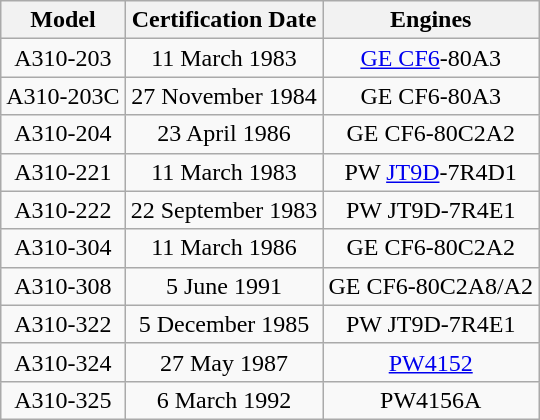<table class="wikitable sortable sticky-header" style="text-align: center;">
<tr>
<th>Model</th>
<th>Certification Date</th>
<th>Engines</th>
</tr>
<tr>
<td>A310-203</td>
<td>11 March 1983</td>
<td><a href='#'>GE CF6</a>-80A3</td>
</tr>
<tr>
<td>A310-203C</td>
<td>27 November 1984</td>
<td>GE CF6-80A3</td>
</tr>
<tr>
<td>A310-204</td>
<td>23 April 1986</td>
<td>GE CF6-80C2A2</td>
</tr>
<tr>
<td>A310-221</td>
<td>11 March 1983</td>
<td>PW <a href='#'>JT9D</a>-7R4D1</td>
</tr>
<tr>
<td>A310-222</td>
<td>22 September 1983</td>
<td>PW JT9D-7R4E1</td>
</tr>
<tr>
<td>A310-304</td>
<td>11 March 1986</td>
<td>GE CF6-80C2A2</td>
</tr>
<tr>
<td>A310-308</td>
<td>5 June 1991</td>
<td>GE CF6-80C2A8/A2</td>
</tr>
<tr>
<td>A310-322</td>
<td>5 December 1985</td>
<td>PW JT9D-7R4E1</td>
</tr>
<tr>
<td>A310-324</td>
<td>27 May 1987</td>
<td><a href='#'>PW4152</a></td>
</tr>
<tr>
<td>A310-325</td>
<td>6 March 1992</td>
<td>PW4156A</td>
</tr>
</table>
